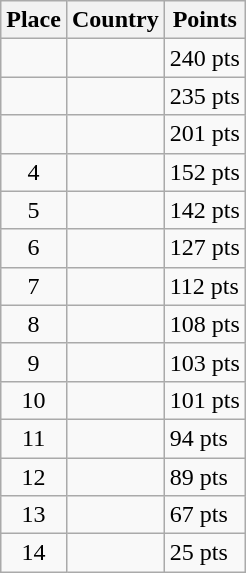<table class=wikitable>
<tr>
<th>Place</th>
<th>Country</th>
<th>Points</th>
</tr>
<tr>
<td align=center></td>
<td></td>
<td>240 pts</td>
</tr>
<tr>
<td align=center></td>
<td></td>
<td>235 pts</td>
</tr>
<tr>
<td align=center></td>
<td></td>
<td>201 pts</td>
</tr>
<tr>
<td align=center>4</td>
<td></td>
<td>152 pts</td>
</tr>
<tr>
<td align=center>5</td>
<td></td>
<td>142 pts</td>
</tr>
<tr>
<td align=center>6</td>
<td></td>
<td>127 pts</td>
</tr>
<tr>
<td align=center>7</td>
<td></td>
<td>112 pts</td>
</tr>
<tr>
<td align=center>8</td>
<td></td>
<td>108 pts</td>
</tr>
<tr>
<td align=center>9</td>
<td></td>
<td>103 pts</td>
</tr>
<tr>
<td align=center>10</td>
<td></td>
<td>101 pts</td>
</tr>
<tr>
<td align=center>11</td>
<td></td>
<td>94 pts</td>
</tr>
<tr>
<td align=center>12</td>
<td></td>
<td>89 pts</td>
</tr>
<tr>
<td align=center>13</td>
<td></td>
<td>67 pts</td>
</tr>
<tr>
<td align=center>14</td>
<td></td>
<td>25 pts</td>
</tr>
</table>
